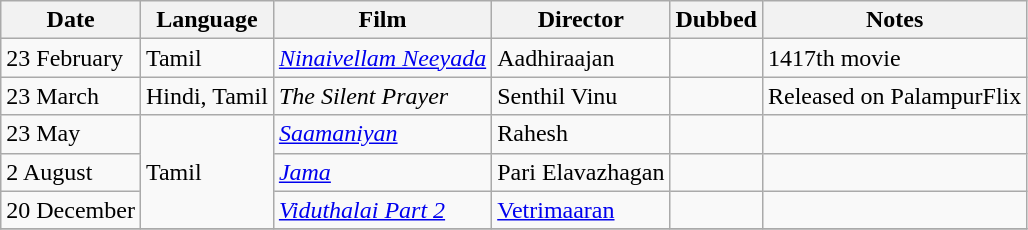<table class="wikitable">
<tr>
<th>Date</th>
<th>Language</th>
<th>Film</th>
<th>Director</th>
<th>Dubbed</th>
<th>Notes</th>
</tr>
<tr>
<td>23 February</td>
<td>Tamil</td>
<td><em><a href='#'>Ninaivellam Neeyada</a></em></td>
<td>Aadhiraajan</td>
<td></td>
<td>1417th movie</td>
</tr>
<tr>
<td>23 March</td>
<td>Hindi, Tamil</td>
<td><em>The Silent Prayer</em></td>
<td>Senthil Vinu</td>
<td></td>
<td>Released on PalampurFlix</td>
</tr>
<tr>
<td>23 May</td>
<td rowspan=3>Tamil</td>
<td><em><a href='#'>Saamaniyan</a></em></td>
<td>Rahesh</td>
<td></td>
<td></td>
</tr>
<tr>
<td>2 August</td>
<td><em><a href='#'>Jama</a></em></td>
<td>Pari Elavazhagan</td>
<td></td>
<td></td>
</tr>
<tr>
<td>20 December</td>
<td><em><a href='#'>Viduthalai Part 2</a></em></td>
<td><a href='#'>Vetrimaaran</a></td>
<td></td>
<td></td>
</tr>
<tr>
</tr>
</table>
